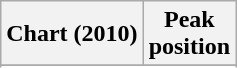<table class="wikitable sortable">
<tr>
<th align="left">Chart (2010)</th>
<th align="left">Peak<br>position</th>
</tr>
<tr>
</tr>
<tr>
</tr>
</table>
